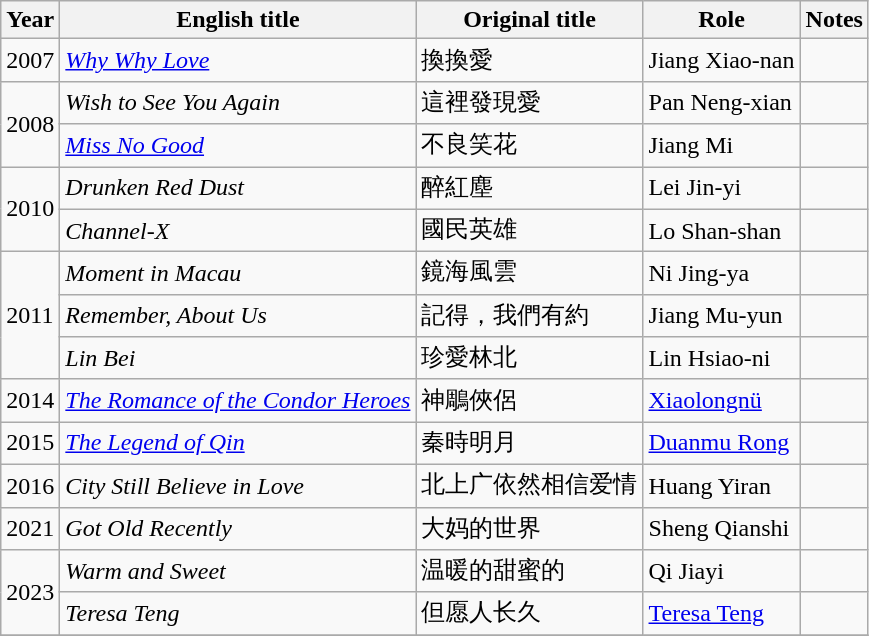<table class="wikitable sortable">
<tr>
<th>Year</th>
<th>English title</th>
<th>Original title</th>
<th>Role</th>
<th class="unsortable">Notes</th>
</tr>
<tr>
<td>2007</td>
<td><em><a href='#'>Why Why Love</a></em></td>
<td>換換愛</td>
<td>Jiang Xiao-nan</td>
<td></td>
</tr>
<tr>
<td rowspan=2>2008</td>
<td><em>Wish to See You Again</em></td>
<td>這裡發現愛</td>
<td>Pan Neng-xian</td>
<td></td>
</tr>
<tr>
<td><em><a href='#'>Miss No Good</a></em></td>
<td>不良笑花</td>
<td>Jiang Mi</td>
<td></td>
</tr>
<tr>
<td rowspan=2>2010</td>
<td><em>Drunken Red Dust</em></td>
<td>醉紅塵</td>
<td>Lei Jin-yi</td>
<td></td>
</tr>
<tr>
<td><em>Channel-X</em></td>
<td>國民英雄</td>
<td>Lo Shan-shan</td>
<td></td>
</tr>
<tr>
<td rowspan=3>2011</td>
<td><em>Moment in Macau</em></td>
<td>鏡海風雲</td>
<td>Ni Jing-ya</td>
<td></td>
</tr>
<tr>
<td><em>Remember, About Us</em></td>
<td>記得，我們有約</td>
<td>Jiang Mu-yun</td>
<td></td>
</tr>
<tr>
<td><em>Lin Bei</em></td>
<td>珍愛林北</td>
<td>Lin Hsiao-ni</td>
<td></td>
</tr>
<tr>
<td>2014</td>
<td><em><a href='#'>The Romance of the Condor Heroes</a></em></td>
<td>神鵰俠侶</td>
<td><a href='#'>Xiaolongnü</a></td>
<td></td>
</tr>
<tr>
<td>2015</td>
<td><em><a href='#'>The Legend of Qin</a></em></td>
<td>秦時明月</td>
<td><a href='#'>Duanmu Rong</a></td>
<td></td>
</tr>
<tr>
<td>2016</td>
<td><em>City Still Believe in Love</em></td>
<td>北上广依然相信爱情</td>
<td>Huang Yiran</td>
<td></td>
</tr>
<tr>
<td>2021</td>
<td><em>Got Old Recently</em></td>
<td>大妈的世界</td>
<td>Sheng Qianshi</td>
<td></td>
</tr>
<tr>
<td rowspan=2>2023</td>
<td><em>Warm and Sweet</em></td>
<td>温暖的甜蜜的</td>
<td>Qi Jiayi</td>
<td></td>
</tr>
<tr>
<td><em>Teresa Teng</em></td>
<td>但愿人长久</td>
<td><a href='#'>Teresa Teng</a></td>
<td></td>
</tr>
<tr>
</tr>
</table>
